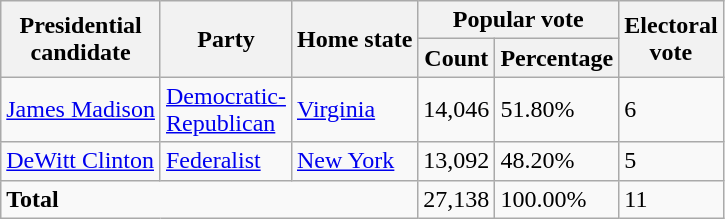<table class="wikitable">
<tr>
<th rowspan="2">Presidential<br>candidate</th>
<th rowspan="2">Party</th>
<th rowspan="2">Home state</th>
<th colspan="2">Popular vote</th>
<th rowspan="2">Electoral<br>vote</th>
</tr>
<tr>
<th>Count</th>
<th>Percentage</th>
</tr>
<tr>
<td><a href='#'>James Madison</a></td>
<td><a href='#'>Democratic-</a><br><a href='#'>Republican</a></td>
<td><a href='#'>Virginia</a></td>
<td>14,046</td>
<td>51.80%</td>
<td>6</td>
</tr>
<tr>
<td><a href='#'>DeWitt Clinton</a></td>
<td><a href='#'>Federalist</a></td>
<td><a href='#'>New York</a></td>
<td>13,092</td>
<td>48.20%</td>
<td>5</td>
</tr>
<tr>
<td colspan="3"><strong>Total</strong></td>
<td>27,138</td>
<td>100.00%</td>
<td>11</td>
</tr>
</table>
